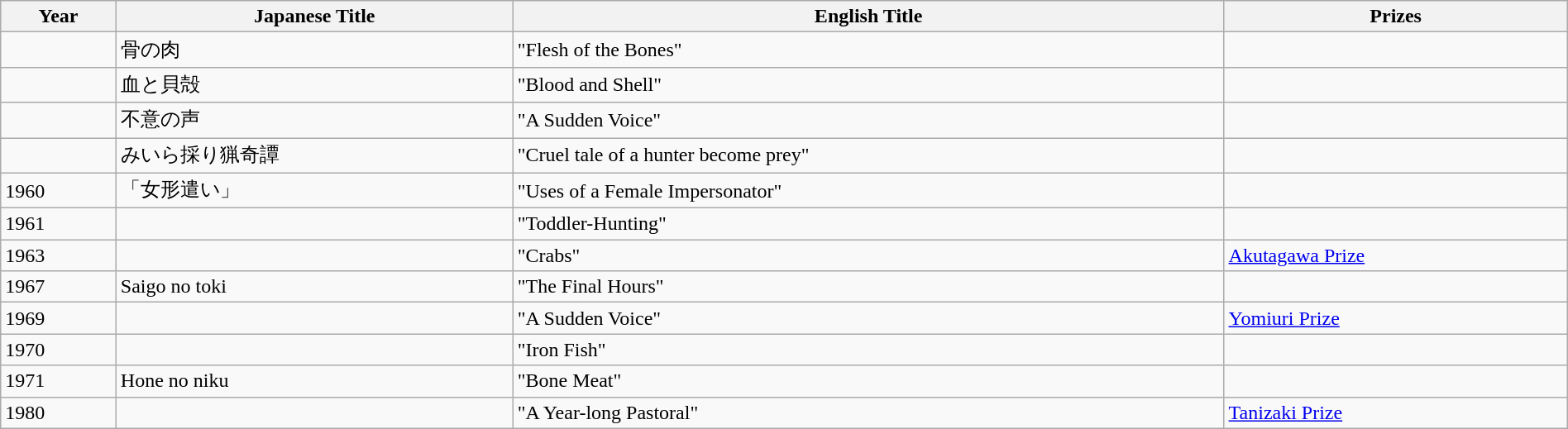<table class="wikitable" style="width:100%;">
<tr>
<th>Year</th>
<th>Japanese Title</th>
<th>English Title</th>
<th>Prizes</th>
</tr>
<tr>
<td></td>
<td>骨の肉</td>
<td>"Flesh of the Bones"</td>
<td></td>
</tr>
<tr>
<td></td>
<td>血と貝殻</td>
<td>"Blood and Shell"</td>
<td></td>
</tr>
<tr>
<td></td>
<td>不意の声</td>
<td>"A Sudden Voice"</td>
<td></td>
</tr>
<tr>
<td></td>
<td>みいら採り猟奇譚</td>
<td>"Cruel tale of a hunter become prey"</td>
<td></td>
</tr>
<tr>
<td>1960</td>
<td>「女形遣い」</td>
<td>"Uses of a Female Impersonator"</td>
<td></td>
</tr>
<tr>
<td>1961</td>
<td></td>
<td>"Toddler-Hunting"</td>
<td></td>
</tr>
<tr>
<td>1963</td>
<td></td>
<td>"Crabs"</td>
<td><a href='#'>Akutagawa Prize</a></td>
</tr>
<tr>
<td>1967</td>
<td>Saigo no toki</td>
<td>"The Final Hours"</td>
<td></td>
</tr>
<tr>
<td>1969</td>
<td></td>
<td>"A Sudden Voice"</td>
<td><a href='#'>Yomiuri Prize</a></td>
</tr>
<tr>
<td>1970</td>
<td></td>
<td>"Iron Fish"</td>
<td></td>
</tr>
<tr>
<td>1971</td>
<td>Hone no niku</td>
<td>"Bone Meat"</td>
<td></td>
</tr>
<tr>
<td>1980</td>
<td></td>
<td>"A Year-long Pastoral"</td>
<td><a href='#'>Tanizaki Prize</a></td>
</tr>
</table>
